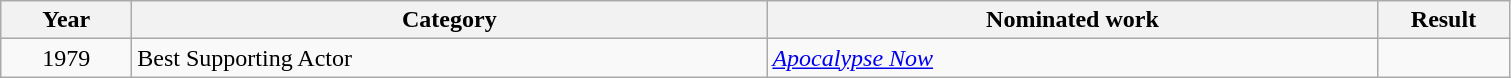<table class=wikitable>
<tr>
<th scope="col" style="width:5em;">Year</th>
<th scope="col" style="width:26em;">Category</th>
<th scope="col" style="width:25em;">Nominated work</th>
<th scope="col" style="width:5em;">Result</th>
</tr>
<tr>
<td style="text-align:center;">1979</td>
<td>Best Supporting Actor</td>
<td><em><a href='#'>Apocalypse Now</a></em></td>
<td></td>
</tr>
</table>
